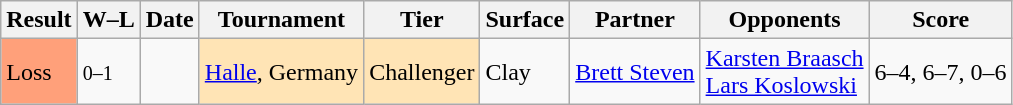<table class="sortable wikitable">
<tr>
<th>Result</th>
<th class="unsortable">W–L</th>
<th>Date</th>
<th>Tournament</th>
<th>Tier</th>
<th>Surface</th>
<th>Partner</th>
<th>Opponents</th>
<th class="unsortable">Score</th>
</tr>
<tr>
<td style="background:#ffa07a;">Loss</td>
<td><small>0–1</small></td>
<td></td>
<td style="background:moccasin;"><a href='#'>Halle</a>, Germany</td>
<td style="background:moccasin;">Challenger</td>
<td>Clay</td>
<td> <a href='#'>Brett Steven</a></td>
<td> <a href='#'>Karsten Braasch</a> <br>  <a href='#'>Lars Koslowski</a></td>
<td>6–4, 6–7, 0–6</td>
</tr>
</table>
